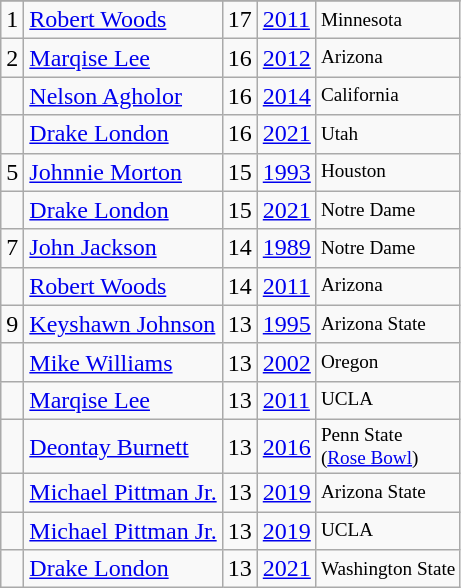<table class="wikitable">
<tr>
</tr>
<tr>
<td>1</td>
<td><a href='#'>Robert Woods</a></td>
<td>17</td>
<td><a href='#'>2011</a></td>
<td style="font-size:80%;">Minnesota</td>
</tr>
<tr>
<td>2</td>
<td><a href='#'>Marqise Lee</a></td>
<td>16</td>
<td><a href='#'>2012</a></td>
<td style="font-size:80%;">Arizona</td>
</tr>
<tr>
<td></td>
<td><a href='#'>Nelson Agholor</a></td>
<td>16</td>
<td><a href='#'>2014</a></td>
<td style="font-size:80%;">California</td>
</tr>
<tr>
<td></td>
<td><a href='#'>Drake London</a></td>
<td>16</td>
<td><a href='#'>2021</a></td>
<td style="font-size:80%;">Utah</td>
</tr>
<tr>
<td>5</td>
<td><a href='#'>Johnnie Morton</a></td>
<td>15</td>
<td><a href='#'>1993</a></td>
<td style="font-size:80%;">Houston</td>
</tr>
<tr>
<td></td>
<td><a href='#'>Drake London</a></td>
<td>15</td>
<td><a href='#'>2021</a></td>
<td style="font-size:80%;">Notre Dame</td>
</tr>
<tr>
<td>7</td>
<td><a href='#'>John Jackson</a></td>
<td>14</td>
<td><a href='#'>1989</a></td>
<td style="font-size:80%;">Notre Dame</td>
</tr>
<tr>
<td></td>
<td><a href='#'>Robert Woods</a></td>
<td>14</td>
<td><a href='#'>2011</a></td>
<td style="font-size:80%;">Arizona</td>
</tr>
<tr>
<td>9</td>
<td><a href='#'>Keyshawn Johnson</a></td>
<td>13</td>
<td><a href='#'>1995</a></td>
<td style="font-size:80%;">Arizona State</td>
</tr>
<tr>
<td></td>
<td><a href='#'>Mike Williams</a></td>
<td>13</td>
<td><a href='#'>2002</a></td>
<td style="font-size:80%;">Oregon</td>
</tr>
<tr>
<td></td>
<td><a href='#'>Marqise Lee</a></td>
<td>13</td>
<td><a href='#'>2011</a></td>
<td style="font-size:80%;">UCLA</td>
</tr>
<tr>
<td></td>
<td><a href='#'>Deontay Burnett</a></td>
<td>13</td>
<td><a href='#'>2016</a></td>
<td style="font-size:80%;">Penn State<br>(<a href='#'>Rose Bowl</a>)</td>
</tr>
<tr>
<td></td>
<td><a href='#'>Michael Pittman Jr.</a></td>
<td>13</td>
<td><a href='#'>2019</a></td>
<td style="font-size:80%;">Arizona State</td>
</tr>
<tr>
<td></td>
<td><a href='#'>Michael Pittman Jr.</a></td>
<td>13</td>
<td><a href='#'>2019</a></td>
<td style="font-size:80%;">UCLA</td>
</tr>
<tr>
<td></td>
<td><a href='#'>Drake London</a></td>
<td>13</td>
<td><a href='#'>2021</a></td>
<td style="font-size:80%;">Washington State</td>
</tr>
</table>
